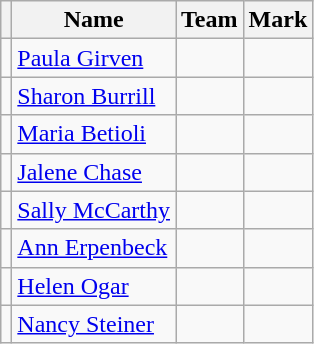<table class=wikitable>
<tr>
<th></th>
<th>Name</th>
<th>Team</th>
<th>Mark</th>
</tr>
<tr>
<td></td>
<td><a href='#'>Paula Girven</a></td>
<td></td>
<td></td>
</tr>
<tr>
<td></td>
<td><a href='#'>Sharon Burrill</a></td>
<td></td>
<td></td>
</tr>
<tr>
<td></td>
<td><a href='#'>Maria Betioli</a></td>
<td></td>
<td></td>
</tr>
<tr>
<td></td>
<td><a href='#'>Jalene Chase</a></td>
<td></td>
<td></td>
</tr>
<tr>
<td></td>
<td><a href='#'>Sally McCarthy</a></td>
<td></td>
<td></td>
</tr>
<tr>
<td></td>
<td><a href='#'>Ann Erpenbeck</a></td>
<td></td>
<td></td>
</tr>
<tr>
<td></td>
<td><a href='#'>Helen Ogar</a></td>
<td></td>
<td></td>
</tr>
<tr>
<td></td>
<td><a href='#'>Nancy Steiner</a></td>
<td></td>
<td></td>
</tr>
</table>
